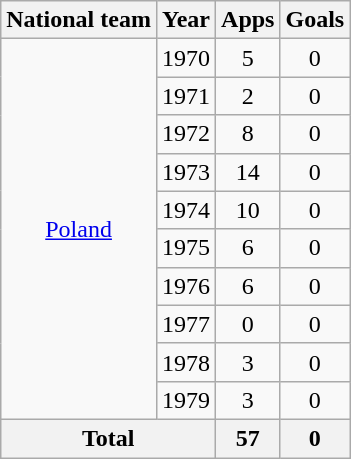<table class="wikitable" style="text-align:center">
<tr>
<th>National team</th>
<th>Year</th>
<th>Apps</th>
<th>Goals</th>
</tr>
<tr>
<td rowspan="10"><a href='#'>Poland</a></td>
<td>1970</td>
<td>5</td>
<td>0</td>
</tr>
<tr>
<td>1971</td>
<td>2</td>
<td>0</td>
</tr>
<tr>
<td>1972</td>
<td>8</td>
<td>0</td>
</tr>
<tr>
<td>1973</td>
<td>14</td>
<td>0</td>
</tr>
<tr>
<td>1974</td>
<td>10</td>
<td>0</td>
</tr>
<tr>
<td>1975</td>
<td>6</td>
<td>0</td>
</tr>
<tr>
<td>1976</td>
<td>6</td>
<td>0</td>
</tr>
<tr>
<td>1977</td>
<td>0</td>
<td>0</td>
</tr>
<tr>
<td>1978</td>
<td>3</td>
<td>0</td>
</tr>
<tr>
<td>1979</td>
<td>3</td>
<td>0</td>
</tr>
<tr>
<th colspan="2">Total</th>
<th>57</th>
<th>0</th>
</tr>
</table>
